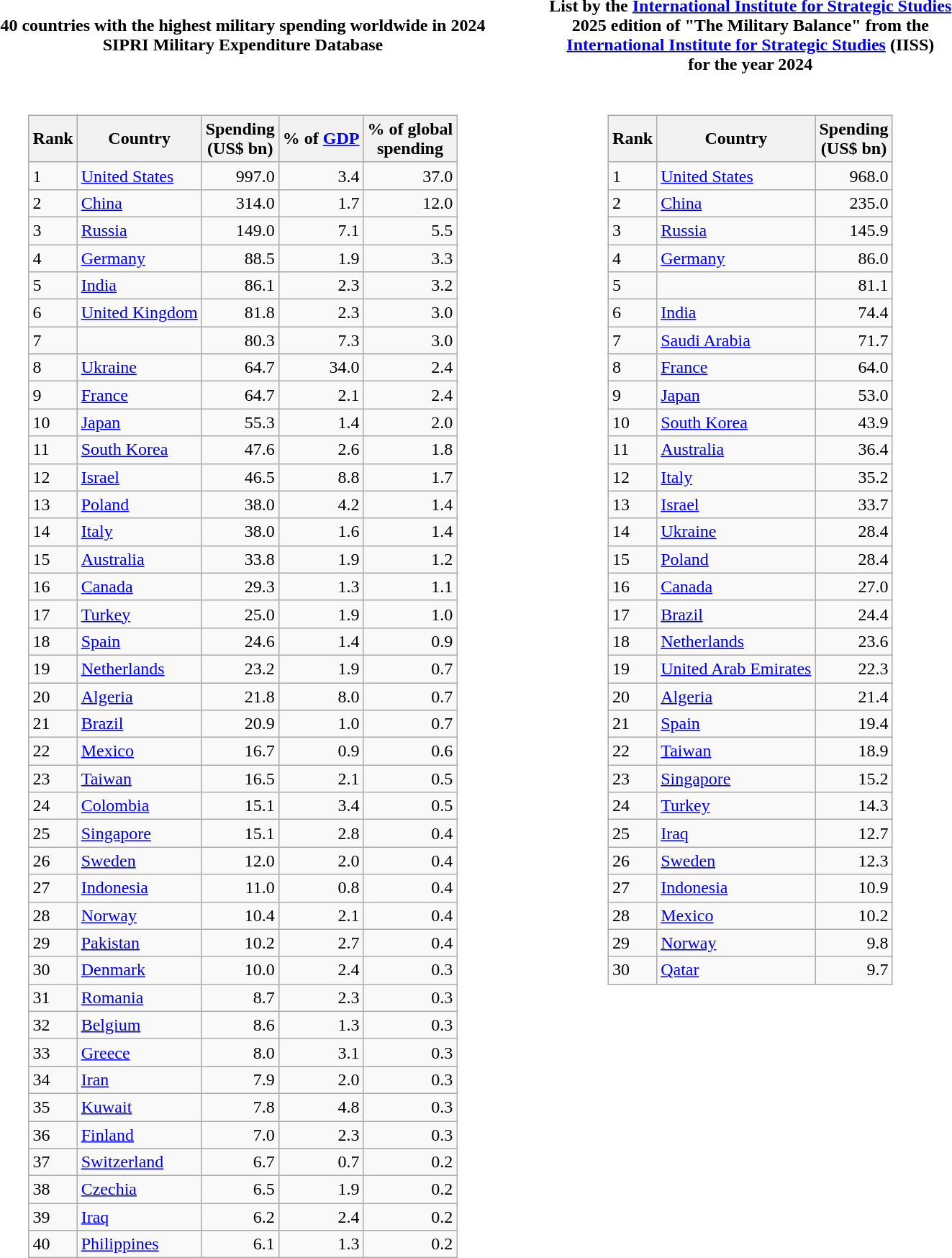<table style="font-size:100%;">
<tr>
<td style="width:60%; text-align:center;"><strong>40 countries with the highest military spending worldwide in 2024<em></em><br>SIPRI Military Expenditure Database</strong></td>
<td style="width:50%; text-align:center;"><strong>List by the <a href='#'>International Institute for Strategic Studies</a></strong><br><strong>2025 edition of "The Military Balance" from the<br><a href='#'>International Institute for Strategic Studies</a> (IISS)</strong> <br><strong>for the year 2024</strong></td>
</tr>
<tr valign="top">
<td><br><table class="wikitable sortable sticky-header" style="margin-left:auto;margin-right:auto">
<tr style="background:#ececec;">
<th>Rank</th>
<th>Country</th>
<th>Spending <br> (US$ bn)</th>
<th>% of <a href='#'>GDP</a></th>
<th>% of global<br>spending</th>
</tr>
<tr>
<td>1</td>
<td> <a href='#'>United States</a></td>
<td align=right>997.0</td>
<td align="right">3.4</td>
<td align="right">37.0</td>
</tr>
<tr>
<td>2</td>
<td> <a href='#'>China</a></td>
<td align=right>314.0</td>
<td align="right">1.7</td>
<td align="right">12.0</td>
</tr>
<tr>
<td>3</td>
<td> <a href='#'>Russia</a></td>
<td align="right">149.0</td>
<td align="right">7.1</td>
<td align="right">5.5</td>
</tr>
<tr>
<td>4</td>
<td> <a href='#'>Germany</a></td>
<td align="right">88.5</td>
<td align="right">1.9</td>
<td align="right">3.3</td>
</tr>
<tr>
<td>5</td>
<td> <a href='#'>India</a></td>
<td align="right">86.1</td>
<td align="right">2.3</td>
<td align="right">3.2</td>
</tr>
<tr>
<td>6</td>
<td> <a href='#'>United Kingdom</a></td>
<td align="right">81.8</td>
<td align="right">2.3</td>
<td align="right">3.0</td>
</tr>
<tr>
<td>7</td>
<td></td>
<td align="right">80.3</td>
<td align="right">7.3</td>
<td align="right">3.0</td>
</tr>
<tr>
<td>8</td>
<td> <a href='#'>Ukraine</a></td>
<td align="right">64.7</td>
<td align="right">34.0</td>
<td align="right">2.4</td>
</tr>
<tr>
<td>9</td>
<td>  <a href='#'>France</a></td>
<td align="right">64.7</td>
<td align="right">2.1</td>
<td align="right">2.4</td>
</tr>
<tr>
<td>10</td>
<td> <a href='#'>Japan</a></td>
<td align="right">55.3</td>
<td align="right">1.4</td>
<td align="right">2.0</td>
</tr>
<tr>
<td>11</td>
<td> <a href='#'>South Korea</a></td>
<td align="right">47.6</td>
<td align="right">2.6</td>
<td align="right">1.8</td>
</tr>
<tr>
<td>12</td>
<td> <a href='#'>Israel</a></td>
<td align="right">46.5</td>
<td align="right">8.8</td>
<td align="right">1.7</td>
</tr>
<tr>
<td>13</td>
<td> <a href='#'>Poland</a></td>
<td align="right">38.0</td>
<td align="right">4.2</td>
<td align="right">1.4</td>
</tr>
<tr>
<td>14</td>
<td> <a href='#'>Italy</a></td>
<td align="right">38.0</td>
<td align="right">1.6</td>
<td align="right">1.4</td>
</tr>
<tr>
<td>15</td>
<td> <a href='#'>Australia</a></td>
<td align="right">33.8</td>
<td align="right">1.9</td>
<td align="right">1.2</td>
</tr>
<tr>
<td>16</td>
<td> <a href='#'>Canada</a></td>
<td align="right">29.3</td>
<td align="right">1.3</td>
<td align="right">1.1</td>
</tr>
<tr>
<td>17</td>
<td> <a href='#'>Turkey</a></td>
<td align="right">25.0</td>
<td align="right">1.9</td>
<td align="right">1.0</td>
</tr>
<tr>
<td>18</td>
<td> <a href='#'>Spain</a></td>
<td align="right">24.6</td>
<td align="right">1.4</td>
<td align="right">0.9</td>
</tr>
<tr>
<td>19</td>
<td> <a href='#'>Netherlands</a></td>
<td align="right">23.2</td>
<td align="right">1.9</td>
<td align="right">0.7</td>
</tr>
<tr>
<td>20</td>
<td> <a href='#'>Algeria</a></td>
<td align="right">21.8</td>
<td align="right">8.0</td>
<td align="right">0.7</td>
</tr>
<tr>
<td>21</td>
<td> <a href='#'>Brazil</a></td>
<td align="right">20.9</td>
<td align="right">1.0</td>
<td align="right">0.7</td>
</tr>
<tr>
<td>22</td>
<td> <a href='#'>Mexico</a></td>
<td align="right">16.7</td>
<td align="right">0.9</td>
<td align="right">0.6</td>
</tr>
<tr>
<td>23</td>
<td> <a href='#'>Taiwan</a></td>
<td align="right">16.5</td>
<td align="right">2.1</td>
<td align="right">0.5</td>
</tr>
<tr>
<td>24</td>
<td> <a href='#'>Colombia</a></td>
<td align="right">15.1</td>
<td align="right">3.4</td>
<td align="right">0.5</td>
</tr>
<tr>
<td>25</td>
<td> <a href='#'>Singapore</a></td>
<td align="right">15.1</td>
<td align="right">2.8</td>
<td align="right">0.4</td>
</tr>
<tr>
<td>26</td>
<td> <a href='#'>Sweden</a></td>
<td align="right">12.0</td>
<td align="right">2.0</td>
<td align="right">0.4</td>
</tr>
<tr>
<td>27</td>
<td> <a href='#'>Indonesia</a></td>
<td align= "right">11.0</td>
<td align= "right">0.8</td>
<td align= "right">0.4</td>
</tr>
<tr>
<td>28</td>
<td> <a href='#'>Norway</a></td>
<td align="right">10.4</td>
<td align="right">2.1</td>
<td align="right">0.4</td>
</tr>
<tr>
<td>29</td>
<td> <a href='#'>Pakistan</a></td>
<td align="right">10.2</td>
<td align="right">2.7</td>
<td align="right">0.4</td>
</tr>
<tr>
<td>30</td>
<td> <a href='#'>Denmark</a></td>
<td align="right">10.0</td>
<td align="right">2.4</td>
<td align="right">0.3</td>
</tr>
<tr>
<td>31</td>
<td> <a href='#'>Romania</a></td>
<td align="right">8.7</td>
<td align="right">2.3</td>
<td align="right">0.3</td>
</tr>
<tr>
<td>32</td>
<td> <a href='#'>Belgium</a></td>
<td align="right">8.6</td>
<td align="right">1.3</td>
<td align="right">0.3</td>
</tr>
<tr>
<td>33</td>
<td> <a href='#'>Greece</a></td>
<td align= "right">8.0</td>
<td align= "right">3.1</td>
<td align= "right">0.3</td>
</tr>
<tr>
<td>34</td>
<td> <a href='#'>Iran</a></td>
<td align="right">7.9</td>
<td align="right">2.0</td>
<td align="right">0.3</td>
</tr>
<tr>
<td>35</td>
<td> <a href='#'>Kuwait</a></td>
<td align="right">7.8</td>
<td align="right">4.8</td>
<td align="right">0.3</td>
</tr>
<tr>
<td>36</td>
<td> <a href='#'>Finland</a></td>
<td align="right">7.0</td>
<td align="right">2.3</td>
<td align="right">0.3</td>
</tr>
<tr>
<td>37</td>
<td> <a href='#'>Switzerland</a></td>
<td align="right">6.7</td>
<td align="right">0.7</td>
<td align="right">0.2</td>
</tr>
<tr>
<td>38</td>
<td> <a href='#'>Czechia</a></td>
<td align="right">6.5</td>
<td align="right">1.9</td>
<td align="right">0.2</td>
</tr>
<tr>
<td>39</td>
<td> <a href='#'>Iraq</a></td>
<td align="right">6.2</td>
<td align="right">2.4</td>
<td align="right">0.2</td>
</tr>
<tr>
<td>40</td>
<td> <a href='#'>Philippines</a></td>
<td align= "right">6.1</td>
<td align= "right">1.3</td>
<td align= "right">0.2</td>
</tr>
</table>
</td>
<td><br><table class="wikitable sortable sticky-header" style="margin-left:auto;margin-right:auto">
<tr style="background:#ececec;">
<th>Rank</th>
<th>Country</th>
<th>Spending <br> (US$ bn)</th>
</tr>
<tr>
<td>1</td>
<td> <a href='#'>United States</a></td>
<td align=right>968.0</td>
</tr>
<tr>
<td>2</td>
<td> <a href='#'>China</a></td>
<td align=right>235.0</td>
</tr>
<tr>
<td>3</td>
<td>  <a href='#'>Russia</a></td>
<td align=right>145.9</td>
</tr>
<tr>
<td>4</td>
<td> <a href='#'>Germany</a></td>
<td align="right">86.0</td>
</tr>
<tr>
<td>5</td>
<td></td>
<td align="right">81.1</td>
</tr>
<tr>
<td>6</td>
<td> <a href='#'>India</a></td>
<td align="right">74.4</td>
</tr>
<tr>
<td>7</td>
<td> <a href='#'>Saudi Arabia</a></td>
<td align="right">71.7</td>
</tr>
<tr>
<td>8</td>
<td> <a href='#'>France</a></td>
<td align=right>64.0</td>
</tr>
<tr>
<td>9</td>
<td> <a href='#'>Japan</a></td>
<td align=right>53.0</td>
</tr>
<tr>
<td>10</td>
<td> <a href='#'>South Korea</a></td>
<td align=right>43.9</td>
</tr>
<tr>
<td>11</td>
<td> <a href='#'>Australia</a></td>
<td align="right">36.4</td>
</tr>
<tr>
<td>12</td>
<td> <a href='#'>Italy</a></td>
<td align=right>35.2</td>
</tr>
<tr>
<td>13</td>
<td> <a href='#'>Israel</a></td>
<td align="right">33.7</td>
</tr>
<tr>
<td>14</td>
<td> <a href='#'>Ukraine</a></td>
<td align="right">28.4</td>
</tr>
<tr>
<td>15</td>
<td> <a href='#'>Poland</a></td>
<td align="right">28.4</td>
</tr>
<tr>
<td>16</td>
<td> <a href='#'>Canada</a></td>
<td align="right">27.0</td>
</tr>
<tr>
<td>17</td>
<td> <a href='#'>Brazil</a></td>
<td align="right">24.4</td>
</tr>
<tr>
<td>18</td>
<td> <a href='#'>Netherlands</a></td>
<td align="right">23.6</td>
</tr>
<tr>
<td>19</td>
<td> <a href='#'> United Arab Emirates</a></td>
<td align="right">22.3</td>
</tr>
<tr>
<td>20</td>
<td> <a href='#'>Algeria</a></td>
<td align="right">21.4</td>
</tr>
<tr>
<td>21</td>
<td> <a href='#'>Spain</a></td>
<td align="right">19.4</td>
</tr>
<tr>
<td>22</td>
<td> <a href='#'>Taiwan</a></td>
<td align="right">18.9</td>
</tr>
<tr>
<td>23</td>
<td> <a href='#'>Singapore</a></td>
<td align="right">15.2</td>
</tr>
<tr>
<td>24</td>
<td> <a href='#'>Turkey</a></td>
<td align="right">14.3</td>
</tr>
<tr>
<td>25</td>
<td> <a href='#'>Iraq</a></td>
<td align="right">12.7</td>
</tr>
<tr>
<td>26</td>
<td> <a href='#'>Sweden</a></td>
<td align="right">12.3</td>
</tr>
<tr>
<td>27</td>
<td> <a href='#'>Indonesia</a></td>
<td align="right">10.9</td>
</tr>
<tr>
<td>28</td>
<td> <a href='#'>Mexico</a></td>
<td align="right">10.2</td>
</tr>
<tr>
<td>29</td>
<td> <a href='#'>Norway</a></td>
<td align="right">9.8</td>
</tr>
<tr>
<td>30</td>
<td> <a href='#'>Qatar</a></td>
<td align="right">9.7</td>
</tr>
</table>
</td>
</tr>
</table>
